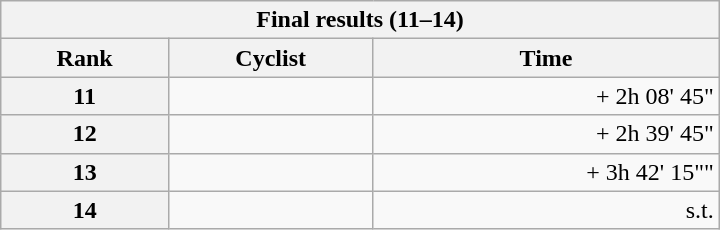<table class="collapsible collapsed wikitable" style="width:30em;margin-top:0;">
<tr>
<th colspan=4>Final results (11–14)</th>
</tr>
<tr>
<th>Rank</th>
<th>Cyclist</th>
<th>Time</th>
</tr>
<tr>
<th style="text-align:center;">11</th>
<td></td>
<td align="right">+ 2h 08' 45"</td>
</tr>
<tr>
<th style="text-align:center;">12</th>
<td></td>
<td align="right">+ 2h 39' 45"</td>
</tr>
<tr>
<th style="text-align:center;">13</th>
<td></td>
<td align="right">+ 3h 42' 15""</td>
</tr>
<tr>
<th style="text-align:center;">14</th>
<td></td>
<td align="right">s.t.</td>
</tr>
</table>
